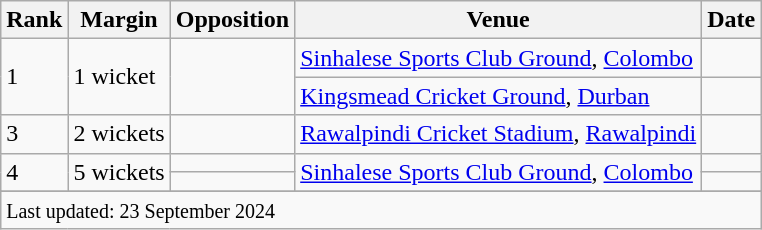<table class="wikitable plainrowheaders sortable">
<tr>
<th scope=col>Rank</th>
<th scope=col>Margin</th>
<th scope=col>Opposition</th>
<th scope=col>Venue</th>
<th scope=col>Date</th>
</tr>
<tr>
<td rowspan=2>1</td>
<td rowspan=2>1 wicket</td>
<td rowspan=2></td>
<td><a href='#'>Sinhalese Sports Club Ground</a>, <a href='#'>Colombo</a></td>
<td></td>
</tr>
<tr>
<td><a href='#'>Kingsmead Cricket Ground</a>, <a href='#'>Durban</a></td>
<td></td>
</tr>
<tr>
<td>3</td>
<td>2 wickets</td>
<td></td>
<td><a href='#'>Rawalpindi Cricket Stadium</a>, <a href='#'>Rawalpindi</a></td>
<td></td>
</tr>
<tr>
<td rowspan=2>4</td>
<td rowspan=2>5 wickets</td>
<td></td>
<td rowspan=2><a href='#'>Sinhalese Sports Club Ground</a>, <a href='#'>Colombo</a></td>
<td></td>
</tr>
<tr>
<td></td>
<td></td>
</tr>
<tr>
</tr>
<tr class=sortbottom>
<td colspan=5><small>Last updated: 23 September 2024</small></td>
</tr>
</table>
